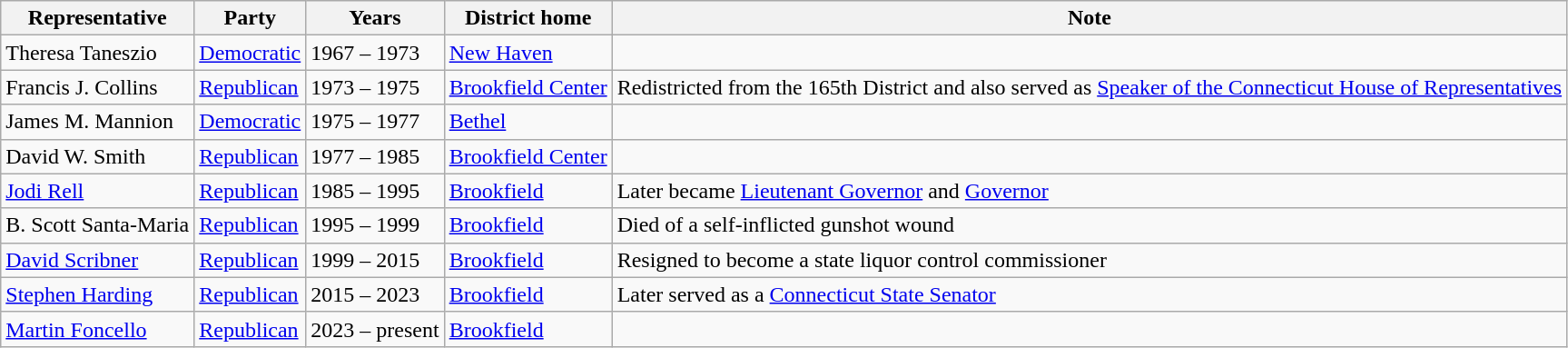<table class=wikitable>
<tr valign=bottom>
<th>Representative</th>
<th>Party</th>
<th>Years</th>
<th>District home</th>
<th>Note</th>
</tr>
<tr>
<td>Theresa Taneszio</td>
<td><a href='#'>Democratic</a></td>
<td>1967 – 1973</td>
<td><a href='#'>New Haven</a></td>
<td></td>
</tr>
<tr>
<td>Francis J. Collins</td>
<td><a href='#'>Republican</a></td>
<td>1973 – 1975</td>
<td><a href='#'>Brookfield Center</a></td>
<td>Redistricted from the 165th District and also served as <a href='#'>Speaker of the Connecticut House of Representatives</a></td>
</tr>
<tr>
<td>James M. Mannion</td>
<td><a href='#'>Democratic</a></td>
<td>1975 – 1977</td>
<td><a href='#'>Bethel</a></td>
<td></td>
</tr>
<tr>
<td>David W. Smith</td>
<td><a href='#'>Republican</a></td>
<td>1977 – 1985</td>
<td><a href='#'>Brookfield Center</a></td>
<td></td>
</tr>
<tr>
<td><a href='#'>Jodi Rell</a></td>
<td><a href='#'>Republican</a></td>
<td>1985 – 1995</td>
<td><a href='#'>Brookfield</a></td>
<td>Later became <a href='#'>Lieutenant Governor</a> and <a href='#'>Governor</a></td>
</tr>
<tr>
<td>B. Scott Santa-Maria</td>
<td><a href='#'>Republican</a></td>
<td>1995 – 1999</td>
<td><a href='#'>Brookfield</a></td>
<td>Died of a self-inflicted gunshot wound</td>
</tr>
<tr>
<td><a href='#'>David Scribner</a></td>
<td><a href='#'>Republican</a></td>
<td>1999 – 2015</td>
<td><a href='#'>Brookfield</a></td>
<td>Resigned to become a state liquor control commissioner</td>
</tr>
<tr>
<td><a href='#'>Stephen Harding</a></td>
<td><a href='#'>Republican</a></td>
<td>2015 – 2023</td>
<td><a href='#'>Brookfield</a></td>
<td>Later served as a <a href='#'>Connecticut State Senator</a></td>
</tr>
<tr>
<td><a href='#'>Martin Foncello</a></td>
<td><a href='#'>Republican</a></td>
<td>2023 – present</td>
<td><a href='#'>Brookfield</a></td>
<td></td>
</tr>
</table>
